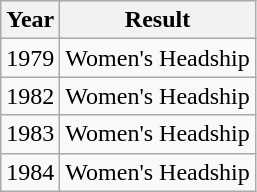<table class="wikitable">
<tr>
<th colspan="2">Year</th>
<th colspan="2">Result</th>
</tr>
<tr>
<td colspan="2">1979</td>
<td colspan="2">Women's Headship</td>
</tr>
<tr>
<td colspan="2">1982</td>
<td colspan="2">Women's Headship</td>
</tr>
<tr>
<td colspan="2">1983</td>
<td colspan="2">Women's Headship</td>
</tr>
<tr>
<td colspan="2">1984</td>
<td colspan="2">Women's Headship</td>
</tr>
</table>
